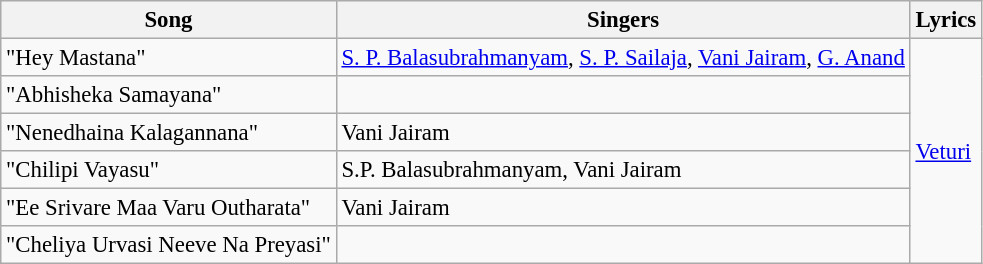<table class="wikitable" style="font-size:95%;">
<tr>
<th>Song</th>
<th>Singers</th>
<th>Lyrics</th>
</tr>
<tr>
<td>"Hey Mastana"</td>
<td><a href='#'>S. P. Balasubrahmanyam</a>, <a href='#'>S. P. Sailaja</a>, <a href='#'>Vani Jairam</a>, <a href='#'>G. Anand</a></td>
<td rowspan="6"><a href='#'>Veturi</a></td>
</tr>
<tr>
<td>"Abhisheka Samayana"</td>
</tr>
<tr>
<td>"Nenedhaina Kalagannana"</td>
<td>Vani Jairam</td>
</tr>
<tr>
<td>"Chilipi Vayasu"</td>
<td>S.P. Balasubrahmanyam, Vani Jairam</td>
</tr>
<tr>
<td>"Ee Srivare Maa Varu Outharata"</td>
<td>Vani Jairam</td>
</tr>
<tr>
<td>"Cheliya Urvasi Neeve Na Preyasi"</td>
<td></td>
</tr>
</table>
